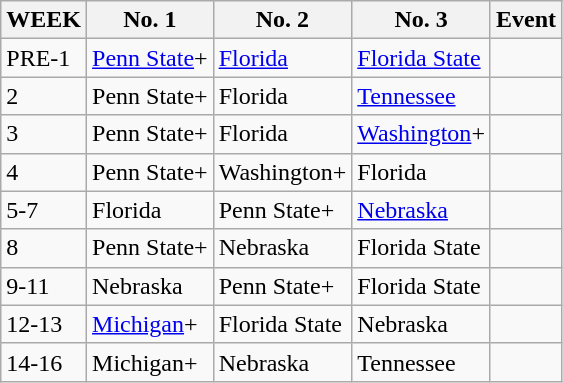<table class="wikitable">
<tr>
<th>WEEK</th>
<th>No. 1</th>
<th>No. 2</th>
<th>No. 3</th>
<th>Event</th>
</tr>
<tr>
<td>PRE-1</td>
<td><a href='#'>Penn State</a>+</td>
<td><a href='#'>Florida</a></td>
<td><a href='#'>Florida State</a></td>
<td></td>
</tr>
<tr>
<td>2</td>
<td>Penn State+</td>
<td>Florida</td>
<td><a href='#'>Tennessee</a></td>
<td></td>
</tr>
<tr>
<td>3</td>
<td>Penn State+</td>
<td>Florida</td>
<td><a href='#'>Washington</a>+</td>
<td></td>
</tr>
<tr>
<td>4</td>
<td>Penn State+</td>
<td>Washington+</td>
<td>Florida</td>
<td></td>
</tr>
<tr>
<td>5-7</td>
<td>Florida</td>
<td>Penn State+</td>
<td><a href='#'>Nebraska</a></td>
<td></td>
</tr>
<tr>
<td>8</td>
<td>Penn State+</td>
<td>Nebraska</td>
<td>Florida State</td>
<td></td>
</tr>
<tr>
<td>9-11</td>
<td>Nebraska</td>
<td>Penn State+</td>
<td>Florida State</td>
<td></td>
</tr>
<tr>
<td>12-13</td>
<td><a href='#'>Michigan</a>+</td>
<td>Florida State</td>
<td>Nebraska</td>
<td></td>
</tr>
<tr>
<td>14-16</td>
<td>Michigan+</td>
<td>Nebraska</td>
<td>Tennessee</td>
<td></td>
</tr>
</table>
